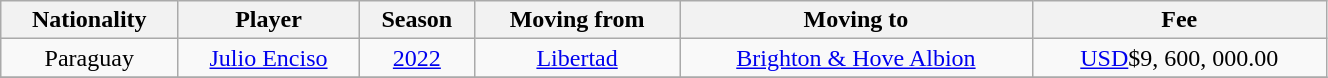<table class="wikitable sortable"  style="text-align:center; width:70%;">
<tr>
<th>Nationality</th>
<th>Player</th>
<th>Season</th>
<th>Moving from</th>
<th>Moving to</th>
<th>Fee</th>
</tr>
<tr>
<td> Paraguay</td>
<td><a href='#'>Julio Enciso</a></td>
<td><a href='#'>2022</a></td>
<td><a href='#'>Libertad</a></td>
<td> <a href='#'>Brighton & Hove Albion</a></td>
<td><a href='#'>USD</a>$9, 600, 000.00</td>
</tr>
<tr>
</tr>
</table>
